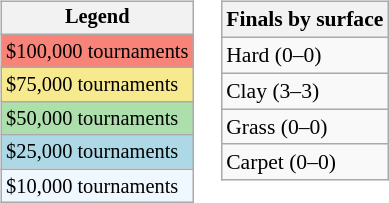<table>
<tr valign=top>
<td><br><table class=wikitable style="font-size:85%">
<tr>
<th>Legend</th>
</tr>
<tr style="background:#f88379;">
<td>$100,000 tournaments</td>
</tr>
<tr style="background:#f7e98e;">
<td>$75,000 tournaments</td>
</tr>
<tr style="background:#addfad;">
<td>$50,000 tournaments</td>
</tr>
<tr style="background:lightblue;">
<td>$25,000 tournaments</td>
</tr>
<tr style="background:#f0f8ff;">
<td>$10,000 tournaments</td>
</tr>
</table>
</td>
<td><br><table class=wikitable style="font-size:90%">
<tr>
<th>Finals by surface</th>
</tr>
<tr>
<td>Hard (0–0)</td>
</tr>
<tr>
<td>Clay (3–3)</td>
</tr>
<tr>
<td>Grass (0–0)</td>
</tr>
<tr>
<td>Carpet (0–0)</td>
</tr>
</table>
</td>
</tr>
</table>
